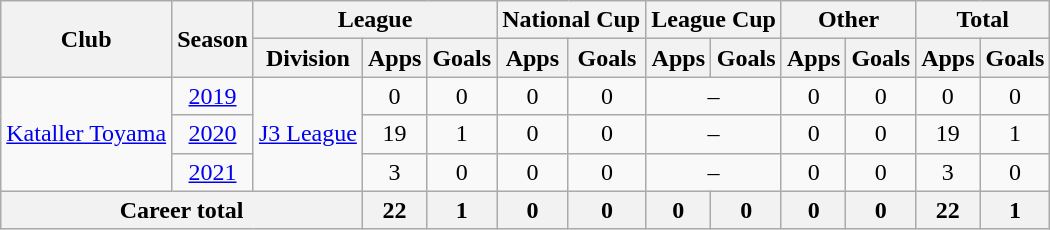<table class="wikitable" style="text-align: center">
<tr>
<th rowspan="2">Club</th>
<th rowspan="2">Season</th>
<th colspan="3">League</th>
<th colspan="2">National Cup</th>
<th colspan="2">League Cup</th>
<th colspan="2">Other</th>
<th colspan="2">Total</th>
</tr>
<tr>
<th>Division</th>
<th>Apps</th>
<th>Goals</th>
<th>Apps</th>
<th>Goals</th>
<th>Apps</th>
<th>Goals</th>
<th>Apps</th>
<th>Goals</th>
<th>Apps</th>
<th>Goals</th>
</tr>
<tr>
<td rowspan="3"><a href='#'>Kataller Toyama</a></td>
<td><a href='#'>2019</a></td>
<td rowspan="3"><a href='#'>J3 League</a></td>
<td>0</td>
<td>0</td>
<td>0</td>
<td>0</td>
<td colspan="2">–</td>
<td>0</td>
<td>0</td>
<td>0</td>
<td>0</td>
</tr>
<tr>
<td><a href='#'>2020</a></td>
<td>19</td>
<td>1</td>
<td>0</td>
<td>0</td>
<td colspan="2">–</td>
<td>0</td>
<td>0</td>
<td>19</td>
<td>1</td>
</tr>
<tr>
<td><a href='#'>2021</a></td>
<td>3</td>
<td>0</td>
<td>0</td>
<td>0</td>
<td colspan="2">–</td>
<td>0</td>
<td>0</td>
<td>3</td>
<td>0</td>
</tr>
<tr>
<th colspan=3>Career total</th>
<th>22</th>
<th>1</th>
<th>0</th>
<th>0</th>
<th>0</th>
<th>0</th>
<th>0</th>
<th>0</th>
<th>22</th>
<th>1</th>
</tr>
</table>
